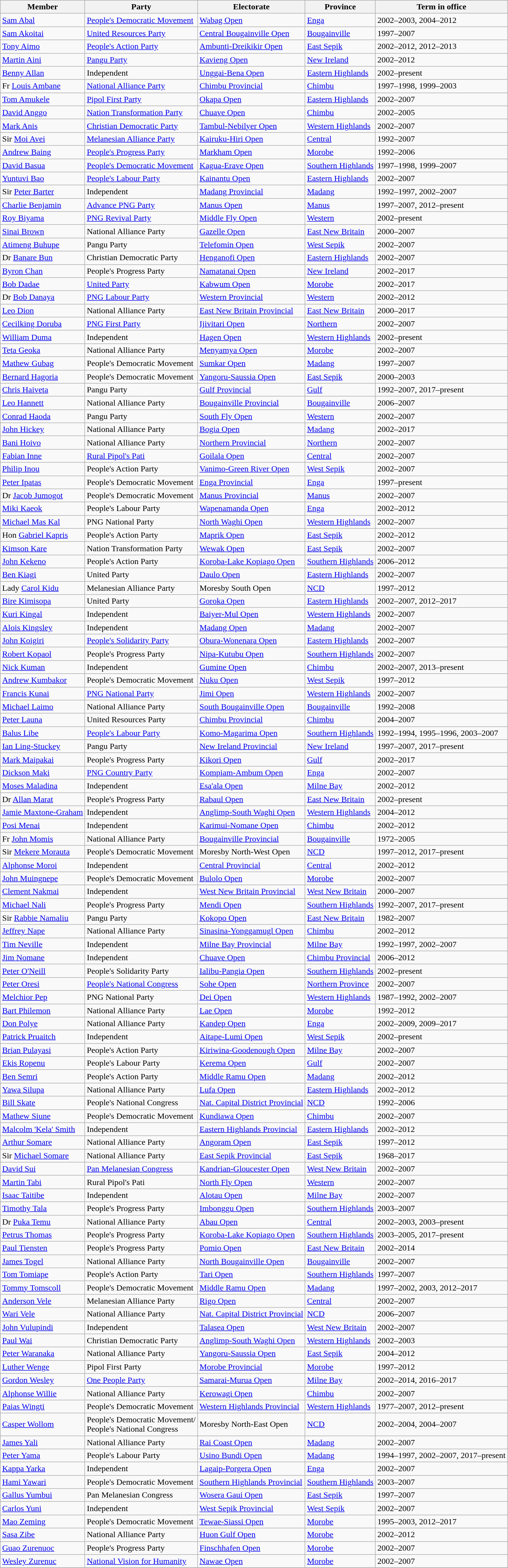<table class="wikitable sortable">
<tr>
<th><strong>Member</strong></th>
<th><strong>Party</strong></th>
<th><strong>Electorate</strong></th>
<th><strong>Province</strong></th>
<th><strong>Term in office</strong></th>
</tr>
<tr>
<td><a href='#'>Sam Abal</a> </td>
<td><a href='#'>People's Democratic Movement</a></td>
<td><a href='#'>Wabag Open</a></td>
<td><a href='#'>Enga</a></td>
<td>2002–2003, 2004–2012</td>
</tr>
<tr>
<td><a href='#'>Sam Akoitai</a></td>
<td><a href='#'>United Resources Party</a></td>
<td><a href='#'>Central Bougainville Open</a></td>
<td><a href='#'>Bougainville</a></td>
<td>1997–2007</td>
</tr>
<tr>
<td><a href='#'>Tony Aimo</a></td>
<td><a href='#'>People's Action Party</a></td>
<td><a href='#'>Ambunti-Dreikikir Open</a></td>
<td><a href='#'>East Sepik</a></td>
<td>2002–2012, 2012–2013</td>
</tr>
<tr>
<td><a href='#'>Martin Aini</a></td>
<td><a href='#'>Pangu Party</a></td>
<td><a href='#'>Kavieng Open</a></td>
<td><a href='#'>New Ireland</a></td>
<td>2002–2012</td>
</tr>
<tr>
<td><a href='#'>Benny Allan</a></td>
<td>Independent</td>
<td><a href='#'>Unggai-Bena Open</a></td>
<td><a href='#'>Eastern Highlands</a></td>
<td>2002–present</td>
</tr>
<tr>
<td>Fr <a href='#'>Louis Ambane</a> </td>
<td><a href='#'>National Alliance Party</a></td>
<td><a href='#'>Chimbu Provincial</a></td>
<td><a href='#'>Chimbu</a></td>
<td>1997–1998, 1999–2003</td>
</tr>
<tr>
<td><a href='#'>Tom Amukele</a></td>
<td><a href='#'>Pipol First Party</a></td>
<td><a href='#'>Okapa Open</a></td>
<td><a href='#'>Eastern Highlands</a></td>
<td>2002–2007</td>
</tr>
<tr>
<td><a href='#'>David Anggo</a> </td>
<td><a href='#'>Nation Transformation Party</a></td>
<td><a href='#'>Chuave Open</a></td>
<td><a href='#'>Chimbu</a></td>
<td>2002–2005</td>
</tr>
<tr>
<td><a href='#'>Mark Anis</a></td>
<td><a href='#'>Christian Democratic Party</a></td>
<td><a href='#'>Tambul-Nebilyer Open</a></td>
<td><a href='#'>Western Highlands</a></td>
<td>2002–2007</td>
</tr>
<tr>
<td>Sir <a href='#'>Moi Avei</a></td>
<td><a href='#'>Melanesian Alliance Party</a></td>
<td><a href='#'>Kairuku-Hiri Open</a></td>
<td><a href='#'>Central</a></td>
<td>1992–2007</td>
</tr>
<tr>
<td><a href='#'>Andrew Baing</a> </td>
<td><a href='#'>People's Progress Party</a></td>
<td><a href='#'>Markham Open</a></td>
<td><a href='#'>Morobe</a></td>
<td>1992–2006</td>
</tr>
<tr>
<td><a href='#'>David Basua</a> </td>
<td><a href='#'>People's Democratic Movement</a></td>
<td><a href='#'>Kagua-Erave Open</a></td>
<td><a href='#'>Southern Highlands</a></td>
<td>1997–1998, 1999–2007</td>
</tr>
<tr>
<td><a href='#'>Yuntuvi Bao</a></td>
<td><a href='#'>People's Labour Party</a></td>
<td><a href='#'>Kainantu Open</a></td>
<td><a href='#'>Eastern Highlands</a></td>
<td>2002–2007</td>
</tr>
<tr>
<td>Sir <a href='#'>Peter Barter</a></td>
<td>Independent</td>
<td><a href='#'>Madang Provincial</a></td>
<td><a href='#'>Madang</a></td>
<td>1992–1997, 2002–2007</td>
</tr>
<tr>
<td><a href='#'>Charlie Benjamin</a></td>
<td><a href='#'>Advance PNG Party</a></td>
<td><a href='#'>Manus Open</a></td>
<td><a href='#'>Manus</a></td>
<td>1997–2007, 2012–present</td>
</tr>
<tr>
<td><a href='#'>Roy Biyama</a></td>
<td><a href='#'>PNG Revival Party</a></td>
<td><a href='#'>Middle Fly Open</a></td>
<td><a href='#'>Western</a></td>
<td>2002–present</td>
</tr>
<tr>
<td><a href='#'>Sinai Brown</a></td>
<td>National Alliance Party</td>
<td><a href='#'>Gazelle Open</a></td>
<td><a href='#'>East New Britain</a></td>
<td>2000–2007</td>
</tr>
<tr>
<td><a href='#'>Atimeng Buhupe</a></td>
<td>Pangu Party</td>
<td><a href='#'>Telefomin Open</a></td>
<td><a href='#'>West Sepik</a></td>
<td>2002–2007</td>
</tr>
<tr>
<td>Dr <a href='#'>Banare Bun</a></td>
<td>Christian Democratic Party</td>
<td><a href='#'>Henganofi Open</a></td>
<td><a href='#'>Eastern Highlands</a></td>
<td>2002–2007</td>
</tr>
<tr>
<td><a href='#'>Byron Chan</a></td>
<td>People's Progress Party</td>
<td><a href='#'>Namatanai Open</a></td>
<td><a href='#'>New Ireland</a></td>
<td>2002–2017</td>
</tr>
<tr>
<td><a href='#'>Bob Dadae</a></td>
<td><a href='#'>United Party</a></td>
<td><a href='#'>Kabwum Open</a></td>
<td><a href='#'>Morobe</a></td>
<td>2002–2017</td>
</tr>
<tr>
<td>Dr <a href='#'>Bob Danaya</a></td>
<td><a href='#'>PNG Labour Party</a></td>
<td><a href='#'>Western Provincial</a></td>
<td><a href='#'>Western</a></td>
<td>2002–2012</td>
</tr>
<tr>
<td><a href='#'>Leo Dion</a></td>
<td>National Alliance Party</td>
<td><a href='#'>East New Britain Provincial</a></td>
<td><a href='#'>East New Britain</a></td>
<td>2000–2017</td>
</tr>
<tr>
<td><a href='#'>Cecilking Doruba</a></td>
<td><a href='#'>PNG First Party</a></td>
<td><a href='#'>Ijivitari Open</a></td>
<td><a href='#'>Northern</a></td>
<td>2002–2007</td>
</tr>
<tr>
<td><a href='#'>William Duma</a></td>
<td>Independent</td>
<td><a href='#'>Hagen Open</a></td>
<td><a href='#'>Western Highlands</a></td>
<td>2002–present</td>
</tr>
<tr>
<td><a href='#'>Teta Geoka</a></td>
<td>National Alliance Party</td>
<td><a href='#'>Menyamya Open</a></td>
<td><a href='#'>Morobe</a></td>
<td>2002–2007</td>
</tr>
<tr>
<td><a href='#'>Mathew Gubag</a></td>
<td>People's Democratic Movement</td>
<td><a href='#'>Sumkar Open</a></td>
<td><a href='#'>Madang</a></td>
<td>1997–2007</td>
</tr>
<tr>
<td><a href='#'>Bernard Hagoria</a> </td>
<td>People's Democratic Movement</td>
<td><a href='#'>Yangoru-Saussia Open</a></td>
<td><a href='#'>East Sepik</a></td>
<td>2000–2003</td>
</tr>
<tr>
<td><a href='#'>Chris Haiveta</a></td>
<td>Pangu Party</td>
<td><a href='#'>Gulf Provincial</a></td>
<td><a href='#'>Gulf</a></td>
<td>1992–2007, 2017–present</td>
</tr>
<tr>
<td><a href='#'>Leo Hannett</a> </td>
<td>National Alliance Party</td>
<td><a href='#'>Bougainville Provincial</a></td>
<td><a href='#'>Bougainville</a></td>
<td>2006–2007</td>
</tr>
<tr>
<td><a href='#'>Conrad Haoda</a></td>
<td>Pangu Party</td>
<td><a href='#'>South Fly Open</a></td>
<td><a href='#'>Western</a></td>
<td>2002–2007</td>
</tr>
<tr>
<td><a href='#'>John Hickey</a></td>
<td>National Alliance Party</td>
<td><a href='#'>Bogia Open</a></td>
<td><a href='#'>Madang</a></td>
<td>2002–2017</td>
</tr>
<tr>
<td><a href='#'>Bani Hoivo</a></td>
<td>National Alliance Party</td>
<td><a href='#'>Northern Provincial</a></td>
<td><a href='#'>Northern</a></td>
<td>2002–2007</td>
</tr>
<tr>
<td><a href='#'>Fabian Inne</a></td>
<td><a href='#'>Rural Pipol's Pati</a></td>
<td><a href='#'>Goilala Open</a></td>
<td><a href='#'>Central</a></td>
<td>2002–2007</td>
</tr>
<tr>
<td><a href='#'>Philip Inou</a></td>
<td>People's Action Party</td>
<td><a href='#'>Vanimo-Green River Open</a></td>
<td><a href='#'>West Sepik</a></td>
<td>2002–2007</td>
</tr>
<tr>
<td><a href='#'>Peter Ipatas</a></td>
<td>People's Democratic Movement</td>
<td><a href='#'>Enga Provincial</a></td>
<td><a href='#'>Enga</a></td>
<td>1997–present</td>
</tr>
<tr>
<td>Dr <a href='#'>Jacob Jumogot</a></td>
<td>People's Democratic Movement</td>
<td><a href='#'>Manus Provincial</a></td>
<td><a href='#'>Manus</a></td>
<td>2002–2007</td>
</tr>
<tr>
<td><a href='#'>Miki Kaeok</a></td>
<td>People's Labour Party</td>
<td><a href='#'>Wapenamanda Open</a></td>
<td><a href='#'>Enga</a></td>
<td>2002–2012</td>
</tr>
<tr>
<td><a href='#'>Michael Mas Kal</a></td>
<td>PNG National Party</td>
<td><a href='#'>North Waghi Open</a></td>
<td><a href='#'>Western Highlands</a></td>
<td>2002–2007</td>
</tr>
<tr>
<td>Hon <a href='#'>Gabriel Kapris</a></td>
<td>People's Action Party</td>
<td><a href='#'>Maprik Open</a></td>
<td><a href='#'>East Sepik</a></td>
<td>2002–2012</td>
</tr>
<tr>
<td><a href='#'>Kimson Kare</a></td>
<td>Nation Transformation Party</td>
<td><a href='#'>Wewak Open</a></td>
<td><a href='#'>East Sepik</a></td>
<td>2002–2007</td>
</tr>
<tr>
<td><a href='#'>John Kekeno</a> </td>
<td>People's Action Party</td>
<td><a href='#'>Koroba-Lake Kopiago Open</a></td>
<td><a href='#'>Southern Highlands</a></td>
<td>2006–2012</td>
</tr>
<tr>
<td><a href='#'>Ben Kiagi</a></td>
<td>United Party</td>
<td><a href='#'>Daulo Open</a></td>
<td><a href='#'>Eastern Highlands</a></td>
<td>2002–2007</td>
</tr>
<tr>
<td>Lady <a href='#'>Carol Kidu</a></td>
<td>Melanesian Alliance Party</td>
<td>Moresby South Open</td>
<td><a href='#'>NCD</a></td>
<td>1997–2012</td>
</tr>
<tr>
<td><a href='#'>Bire Kimisopa</a></td>
<td>United Party</td>
<td><a href='#'>Goroka Open</a></td>
<td><a href='#'>Eastern Highlands</a></td>
<td>2002–2007, 2012–2017</td>
</tr>
<tr>
<td><a href='#'>Kuri Kingal</a></td>
<td>Independent</td>
<td><a href='#'>Baiyer-Mul Open</a></td>
<td><a href='#'>Western Highlands</a></td>
<td>2002–2007</td>
</tr>
<tr>
<td><a href='#'>Alois Kingsley</a></td>
<td>Independent</td>
<td><a href='#'>Madang Open</a></td>
<td><a href='#'>Madang</a></td>
<td>2002–2007</td>
</tr>
<tr>
<td><a href='#'>John Koigiri</a></td>
<td><a href='#'>People's Solidarity Party</a></td>
<td><a href='#'>Obura-Wonenara Open</a></td>
<td><a href='#'>Eastern Highlands</a></td>
<td>2002–2007</td>
</tr>
<tr>
<td><a href='#'>Robert Kopaol</a></td>
<td>People's Progress Party</td>
<td><a href='#'>Nipa-Kutubu Open</a></td>
<td><a href='#'>Southern Highlands</a></td>
<td>2002–2007</td>
</tr>
<tr>
<td><a href='#'>Nick Kuman</a></td>
<td>Independent</td>
<td><a href='#'>Gumine Open</a></td>
<td><a href='#'>Chimbu</a></td>
<td>2002–2007, 2013–present</td>
</tr>
<tr>
<td><a href='#'>Andrew Kumbakor</a></td>
<td>People's Democratic Movement</td>
<td><a href='#'>Nuku Open</a></td>
<td><a href='#'>West Sepik</a></td>
<td>1997–2012</td>
</tr>
<tr>
<td><a href='#'>Francis Kunai</a></td>
<td><a href='#'>PNG National Party</a></td>
<td><a href='#'>Jimi Open</a></td>
<td><a href='#'>Western Highlands</a></td>
<td>2002–2007</td>
</tr>
<tr>
<td><a href='#'>Michael Laimo</a></td>
<td>National Alliance Party</td>
<td><a href='#'>South Bougainville Open</a></td>
<td><a href='#'>Bougainville</a></td>
<td>1992–2008</td>
</tr>
<tr>
<td><a href='#'>Peter Launa</a> </td>
<td>United Resources Party</td>
<td><a href='#'>Chimbu Provincial</a></td>
<td><a href='#'>Chimbu</a></td>
<td>2004–2007</td>
</tr>
<tr>
<td><a href='#'>Balus Libe</a> </td>
<td><a href='#'>People's Labour Party</a></td>
<td><a href='#'>Komo-Magarima Open</a></td>
<td><a href='#'>Southern Highlands</a></td>
<td>1992–1994, 1995–1996, 2003–2007</td>
</tr>
<tr>
<td><a href='#'>Ian Ling-Stuckey</a></td>
<td>Pangu Party</td>
<td><a href='#'>New Ireland Provincial</a></td>
<td><a href='#'>New Ireland</a></td>
<td>1997–2007, 2017–present</td>
</tr>
<tr>
<td><a href='#'>Mark Maipakai</a></td>
<td>People's Progress Party</td>
<td><a href='#'>Kikori Open</a></td>
<td><a href='#'>Gulf</a></td>
<td>2002–2017</td>
</tr>
<tr>
<td><a href='#'>Dickson Maki</a></td>
<td><a href='#'>PNG Country Party</a></td>
<td><a href='#'>Kompiam-Ambum Open</a></td>
<td><a href='#'>Enga</a></td>
<td>2002–2007</td>
</tr>
<tr>
<td><a href='#'>Moses Maladina</a></td>
<td>Independent</td>
<td><a href='#'>Esa'ala Open</a></td>
<td><a href='#'>Milne Bay</a></td>
<td>2002–2012</td>
</tr>
<tr>
<td>Dr <a href='#'>Allan Marat</a></td>
<td>People's Progress Party</td>
<td><a href='#'>Rabaul Open</a></td>
<td><a href='#'>East New Britain</a></td>
<td>2002–present</td>
</tr>
<tr>
<td><a href='#'>Jamie Maxtone-Graham</a> </td>
<td>Independent</td>
<td><a href='#'>Anglimp-South Waghi Open</a></td>
<td><a href='#'>Western Highlands</a></td>
<td>2004–2012</td>
</tr>
<tr>
<td><a href='#'>Posi Menai</a></td>
<td>Independent</td>
<td><a href='#'>Karimui-Nomane Open</a></td>
<td><a href='#'>Chimbu</a></td>
<td>2002–2012</td>
</tr>
<tr>
<td>Fr <a href='#'>John Momis</a> </td>
<td>National Alliance Party</td>
<td><a href='#'>Bougainville Provincial</a></td>
<td><a href='#'>Bougainville</a></td>
<td>1972–2005</td>
</tr>
<tr>
<td>Sir <a href='#'>Mekere Morauta</a></td>
<td>People's Democratic Movement</td>
<td>Moresby North-West Open</td>
<td><a href='#'>NCD</a></td>
<td>1997–2012, 2017–present</td>
</tr>
<tr>
<td><a href='#'>Alphonse Moroi</a></td>
<td>Independent</td>
<td><a href='#'>Central Provincial</a></td>
<td><a href='#'>Central</a></td>
<td>2002–2012</td>
</tr>
<tr>
<td><a href='#'>John Muingnepe</a></td>
<td>People's Democratic Movement</td>
<td><a href='#'>Bulolo Open</a></td>
<td><a href='#'>Morobe</a></td>
<td>2002–2007</td>
</tr>
<tr>
<td><a href='#'>Clement Nakmai</a></td>
<td>Independent</td>
<td><a href='#'>West New Britain Provincial</a></td>
<td><a href='#'>West New Britain</a></td>
<td>2000–2007</td>
</tr>
<tr>
<td><a href='#'>Michael Nali</a></td>
<td>People's Progress Party</td>
<td><a href='#'>Mendi Open</a></td>
<td><a href='#'>Southern Highlands</a></td>
<td>1992–2007, 2017–present</td>
</tr>
<tr>
<td>Sir <a href='#'>Rabbie Namaliu</a></td>
<td>Pangu Party</td>
<td><a href='#'>Kokopo Open</a></td>
<td><a href='#'>East New Britain</a></td>
<td>1982–2007</td>
</tr>
<tr>
<td><a href='#'>Jeffrey Nape</a></td>
<td>National Alliance Party</td>
<td><a href='#'>Sinasina-Yonggamugl Open</a></td>
<td><a href='#'>Chimbu</a></td>
<td>2002–2012</td>
</tr>
<tr>
<td><a href='#'>Tim Neville</a></td>
<td>Independent</td>
<td><a href='#'>Milne Bay Provincial</a></td>
<td><a href='#'>Milne Bay</a></td>
<td>1992–1997, 2002–2007</td>
</tr>
<tr>
<td><a href='#'>Jim Nomane</a> </td>
<td>Independent</td>
<td><a href='#'>Chuave Open</a></td>
<td><a href='#'>Chimbu Provincial</a></td>
<td>2006–2012</td>
</tr>
<tr>
<td><a href='#'>Peter O'Neill</a></td>
<td>People's Solidarity Party</td>
<td><a href='#'>Ialibu-Pangia Open</a></td>
<td><a href='#'>Southern Highlands</a></td>
<td>2002–present</td>
</tr>
<tr>
<td><a href='#'>Peter Oresi</a></td>
<td><a href='#'>People's National Congress</a></td>
<td><a href='#'>Sohe Open</a></td>
<td><a href='#'>Northern Province</a></td>
<td>2002–2007</td>
</tr>
<tr>
<td><a href='#'>Melchior Pep</a></td>
<td>PNG National Party</td>
<td><a href='#'>Dei Open</a></td>
<td><a href='#'>Western Highlands</a></td>
<td>1987–1992, 2002–2007</td>
</tr>
<tr>
<td><a href='#'>Bart Philemon</a></td>
<td>National Alliance Party</td>
<td><a href='#'>Lae Open</a></td>
<td><a href='#'>Morobe</a></td>
<td>1992–2012</td>
</tr>
<tr>
<td><a href='#'>Don Polye</a></td>
<td>National Alliance Party</td>
<td><a href='#'>Kandep Open</a></td>
<td><a href='#'>Enga</a></td>
<td>2002–2009, 2009–2017</td>
</tr>
<tr>
<td><a href='#'>Patrick Pruaitch</a></td>
<td>Independent</td>
<td><a href='#'>Aitape-Lumi Open</a></td>
<td><a href='#'>West Sepik</a></td>
<td>2002–present</td>
</tr>
<tr>
<td><a href='#'>Brian Pulayasi</a></td>
<td>People's Action Party</td>
<td><a href='#'>Kiriwina-Goodenough Open</a></td>
<td><a href='#'>Milne Bay</a></td>
<td>2002–2007</td>
</tr>
<tr>
<td><a href='#'>Ekis Ropenu</a></td>
<td>People's Labour Party</td>
<td><a href='#'>Kerema Open</a></td>
<td><a href='#'>Gulf</a></td>
<td>2002–2007</td>
</tr>
<tr>
<td><a href='#'>Ben Semri</a> </td>
<td>People's Action Party</td>
<td><a href='#'>Middle Ramu Open</a></td>
<td><a href='#'>Madang</a></td>
<td>2002–2012</td>
</tr>
<tr>
<td><a href='#'>Yawa Silupa</a></td>
<td>National Alliance Party</td>
<td><a href='#'>Lufa Open</a></td>
<td><a href='#'>Eastern Highlands</a></td>
<td>2002–2012</td>
</tr>
<tr>
<td><a href='#'>Bill Skate</a> </td>
<td>People's National Congress</td>
<td><a href='#'>Nat. Capital District Provincial</a></td>
<td><a href='#'>NCD</a></td>
<td>1992–2006</td>
</tr>
<tr>
<td><a href='#'>Mathew Siune</a></td>
<td>People's Democratic Movement</td>
<td><a href='#'>Kundiawa Open</a></td>
<td><a href='#'>Chimbu</a></td>
<td>2002–2007</td>
</tr>
<tr>
<td><a href='#'>Malcolm 'Kela' Smith</a></td>
<td>Independent</td>
<td><a href='#'>Eastern Highlands Provincial</a></td>
<td><a href='#'>Eastern Highlands</a></td>
<td>2002–2012</td>
</tr>
<tr>
<td><a href='#'>Arthur Somare</a></td>
<td>National Alliance Party</td>
<td><a href='#'>Angoram Open</a></td>
<td><a href='#'>East Sepik</a></td>
<td>1997–2012</td>
</tr>
<tr>
<td>Sir <a href='#'>Michael Somare</a></td>
<td>National Alliance Party</td>
<td><a href='#'>East Sepik Provincial</a></td>
<td><a href='#'>East Sepik</a></td>
<td>1968–2017</td>
</tr>
<tr>
<td><a href='#'>David Sui</a></td>
<td><a href='#'>Pan Melanesian Congress</a></td>
<td><a href='#'>Kandrian-Gloucester Open</a></td>
<td><a href='#'>West New Britain</a></td>
<td>2002–2007</td>
</tr>
<tr>
<td><a href='#'>Martin Tabi</a></td>
<td>Rural Pipol's Pati</td>
<td><a href='#'>North Fly Open</a></td>
<td><a href='#'>Western</a></td>
<td>2002–2007</td>
</tr>
<tr>
<td><a href='#'>Isaac Taitibe</a></td>
<td>Independent</td>
<td><a href='#'>Alotau Open</a></td>
<td><a href='#'>Milne Bay</a></td>
<td>2002–2007</td>
</tr>
<tr>
<td><a href='#'>Timothy Tala</a> </td>
<td>People's Progress Party</td>
<td><a href='#'>Imbonggu Open</a></td>
<td><a href='#'>Southern Highlands</a></td>
<td>2003–2007</td>
</tr>
<tr>
<td>Dr <a href='#'>Puka Temu</a> </td>
<td>National Alliance Party</td>
<td><a href='#'>Abau Open</a></td>
<td><a href='#'>Central</a></td>
<td>2002–2003, 2003–present</td>
</tr>
<tr>
<td><a href='#'>Petrus Thomas</a> </td>
<td>People's Progress Party</td>
<td><a href='#'>Koroba-Lake Kopiago Open</a></td>
<td><a href='#'>Southern Highlands</a></td>
<td>2003–2005, 2017–present</td>
</tr>
<tr>
<td><a href='#'>Paul Tiensten</a></td>
<td>People's Progress Party</td>
<td><a href='#'>Pomio Open</a></td>
<td><a href='#'>East New Britain</a></td>
<td>2002–2014</td>
</tr>
<tr>
<td><a href='#'>James Togel</a></td>
<td>National Alliance Party</td>
<td><a href='#'>North Bougainville Open</a></td>
<td><a href='#'>Bougainville</a></td>
<td>2002–2007</td>
</tr>
<tr>
<td><a href='#'>Tom Tomiape</a> </td>
<td>People's Action Party</td>
<td><a href='#'>Tari Open</a></td>
<td><a href='#'>Southern Highlands</a></td>
<td>1997–2007</td>
</tr>
<tr>
<td><a href='#'>Tommy Tomscoll</a> </td>
<td>People's Democratic Movement</td>
<td><a href='#'>Middle Ramu Open</a></td>
<td><a href='#'>Madang</a></td>
<td>1997–2002, 2003, 2012–2017</td>
</tr>
<tr>
<td><a href='#'>Anderson Vele</a></td>
<td>Melanesian Alliance Party</td>
<td><a href='#'>Rigo Open</a></td>
<td><a href='#'>Central</a></td>
<td>2002–2007</td>
</tr>
<tr>
<td><a href='#'>Wari Vele</a> </td>
<td>National Alliance Party</td>
<td><a href='#'>Nat. Capital District Provincial</a></td>
<td><a href='#'>NCD</a></td>
<td>2006–2007</td>
</tr>
<tr>
<td><a href='#'>John Vulupindi</a></td>
<td>Independent</td>
<td><a href='#'>Talasea Open</a></td>
<td><a href='#'>West New Britain</a></td>
<td>2002–2007</td>
</tr>
<tr>
<td><a href='#'>Paul Wai</a> </td>
<td>Christian Democratic Party</td>
<td><a href='#'>Anglimp-South Waghi Open</a></td>
<td><a href='#'>Western Highlands</a></td>
<td>2002–2003</td>
</tr>
<tr>
<td><a href='#'>Peter Waranaka</a> </td>
<td>National Alliance Party</td>
<td><a href='#'>Yangoru-Saussia Open</a></td>
<td><a href='#'>East Sepik</a></td>
<td>2004–2012</td>
</tr>
<tr>
<td><a href='#'>Luther Wenge</a></td>
<td>Pipol First Party</td>
<td><a href='#'>Morobe Provincial</a></td>
<td><a href='#'>Morobe</a></td>
<td>1997–2012</td>
</tr>
<tr>
<td><a href='#'>Gordon Wesley</a></td>
<td><a href='#'>One People Party</a></td>
<td><a href='#'>Samarai-Murua Open</a></td>
<td><a href='#'>Milne Bay</a></td>
<td>2002–2014, 2016–2017</td>
</tr>
<tr>
<td><a href='#'>Alphonse Willie</a></td>
<td>National Alliance Party</td>
<td><a href='#'>Kerowagi Open</a></td>
<td><a href='#'>Chimbu</a></td>
<td>2002–2007</td>
</tr>
<tr>
<td><a href='#'>Paias Wingti</a></td>
<td>People's Democratic Movement</td>
<td><a href='#'>Western Highlands Provincial</a></td>
<td><a href='#'>Western Highlands</a></td>
<td>1977–2007, 2012–present</td>
</tr>
<tr>
<td><a href='#'>Casper Wollom</a> </td>
<td>People's Democratic Movement/<br>People's National Congress</td>
<td>Moresby North-East Open</td>
<td><a href='#'>NCD</a></td>
<td>2002–2004, 2004–2007</td>
</tr>
<tr>
<td><a href='#'>James Yali</a></td>
<td>National Alliance Party</td>
<td><a href='#'>Rai Coast Open</a></td>
<td><a href='#'>Madang</a></td>
<td>2002–2007</td>
</tr>
<tr>
<td><a href='#'>Peter Yama</a></td>
<td>People's Labour Party</td>
<td><a href='#'>Usino Bundi Open</a></td>
<td><a href='#'>Madang</a></td>
<td>1994–1997, 2002–2007, 2017–present</td>
</tr>
<tr>
<td><a href='#'>Kappa Yarka</a></td>
<td>Independent</td>
<td><a href='#'>Lagaip-Porgera Open</a></td>
<td><a href='#'>Enga</a></td>
<td>2002–2007</td>
</tr>
<tr>
<td><a href='#'>Hami Yawari</a> </td>
<td>People's Democratic Movement</td>
<td><a href='#'>Southern Highlands Provincial</a></td>
<td><a href='#'>Southern Highlands</a></td>
<td>2003–2007</td>
</tr>
<tr>
<td><a href='#'>Gallus Yumbui</a></td>
<td>Pan Melanesian Congress</td>
<td><a href='#'>Wosera Gaui Open</a></td>
<td><a href='#'>East Sepik</a></td>
<td>1997–2007</td>
</tr>
<tr>
<td><a href='#'>Carlos Yuni</a></td>
<td>Independent</td>
<td><a href='#'>West Sepik Provincial</a></td>
<td><a href='#'>West Sepik</a></td>
<td>2002–2007</td>
</tr>
<tr>
<td><a href='#'>Mao Zeming</a> </td>
<td>People's Democratic Movement</td>
<td><a href='#'>Tewae-Siassi Open</a></td>
<td><a href='#'>Morobe</a></td>
<td>1995–2003, 2012–2017</td>
</tr>
<tr>
<td><a href='#'>Sasa Zibe</a></td>
<td>National Alliance Party</td>
<td><a href='#'>Huon Gulf Open</a></td>
<td><a href='#'>Morobe</a></td>
<td>2002–2012</td>
</tr>
<tr>
<td><a href='#'>Guao Zurenuoc</a></td>
<td>People's Progress Party</td>
<td><a href='#'>Finschhafen Open</a></td>
<td><a href='#'>Morobe</a></td>
<td>2002–2007</td>
</tr>
<tr>
<td><a href='#'>Wesley Zurenuc</a></td>
<td><a href='#'>National Vision for Humanity</a></td>
<td><a href='#'>Nawae Open</a></td>
<td><a href='#'>Morobe</a></td>
<td>2002–2007</td>
</tr>
<tr>
</tr>
</table>
